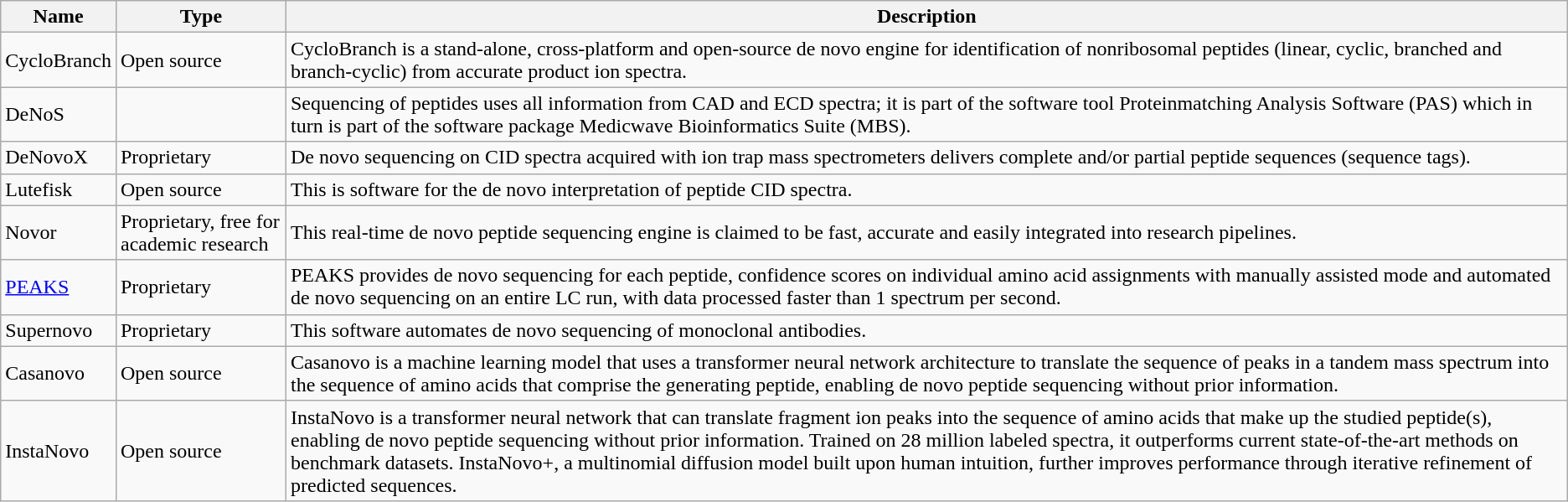<table class="sortable wikitable" style="text-align: left">
<tr>
<th>Name</th>
<th>Type</th>
<th>Description</th>
</tr>
<tr>
<td>CycloBranch</td>
<td>Open source</td>
<td>CycloBranch is a stand-alone, cross-platform and open-source de novo engine for identification of nonribosomal peptides (linear, cyclic, branched and branch-cyclic) from accurate product ion spectra.</td>
</tr>
<tr>
<td>DeNoS</td>
<td></td>
<td>Sequencing of peptides uses all information from CAD and ECD spectra; it is part of the software tool Proteinmatching Analysis Software (PAS) which in turn is part of the software package Medicwave Bioinformatics Suite (MBS).</td>
</tr>
<tr>
<td>DeNovoX</td>
<td>Proprietary</td>
<td>De novo sequencing on CID spectra acquired with ion trap mass spectrometers delivers complete and/or partial peptide sequences (sequence tags).</td>
</tr>
<tr>
<td>Lutefisk</td>
<td>Open source</td>
<td>This is software for the de novo interpretation of peptide CID spectra.</td>
</tr>
<tr>
<td>Novor</td>
<td>Proprietary, free for academic research</td>
<td>This real-time de novo peptide sequencing engine is claimed to be fast, accurate and easily integrated into research pipelines.</td>
</tr>
<tr>
<td><a href='#'>PEAKS</a></td>
<td>Proprietary</td>
<td>PEAKS provides de novo sequencing for each peptide, confidence scores on individual amino acid assignments with manually assisted mode and automated de novo sequencing on an entire LC run, with data processed faster than 1 spectrum per second.</td>
</tr>
<tr>
<td>Supernovo</td>
<td>Proprietary</td>
<td>This software automates de novo sequencing of monoclonal antibodies.</td>
</tr>
<tr>
<td>Casanovo</td>
<td>Open source</td>
<td>Casanovo is a machine learning model that uses a transformer neural network architecture to translate the sequence of peaks in a tandem mass spectrum into the sequence of amino acids that comprise the generating peptide, enabling de novo peptide sequencing without prior information.</td>
</tr>
<tr>
<td>InstaNovo</td>
<td>Open source</td>
<td>InstaNovo is a transformer neural network that can translate fragment ion peaks into the sequence of amino acids that make up the studied peptide(s), enabling de novo peptide sequencing without prior information. Trained on 28 million labeled spectra, it outperforms current state-of-the-art methods on benchmark datasets. InstaNovo+, a multinomial diffusion model built upon human intuition, further improves performance through iterative refinement of predicted sequences.</td>
</tr>
</table>
